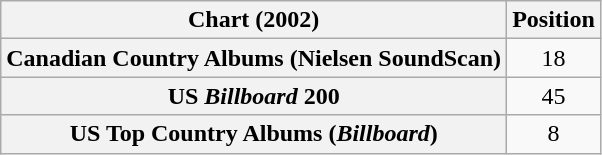<table class="wikitable sortable plainrowheaders" style="text-align:center">
<tr>
<th scope="col">Chart (2002)</th>
<th scope="col">Position</th>
</tr>
<tr>
<th scope="row">Canadian Country Albums (Nielsen SoundScan)</th>
<td>18</td>
</tr>
<tr>
<th scope="row">US <em>Billboard</em> 200</th>
<td>45</td>
</tr>
<tr>
<th scope="row">US Top Country Albums (<em>Billboard</em>)</th>
<td>8</td>
</tr>
</table>
